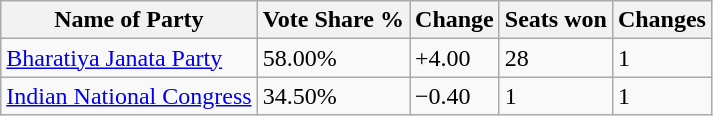<table class="wikitable sortable">
<tr>
<th>Name of Party</th>
<th>Vote Share %</th>
<th>Change</th>
<th>Seats won</th>
<th>Changes</th>
</tr>
<tr>
<td><a href='#'>Bharatiya Janata Party</a></td>
<td>58.00%</td>
<td>+4.00</td>
<td>28</td>
<td>1</td>
</tr>
<tr>
<td><a href='#'>Indian National Congress</a></td>
<td>34.50%</td>
<td>−0.40</td>
<td>1</td>
<td>1</td>
</tr>
</table>
